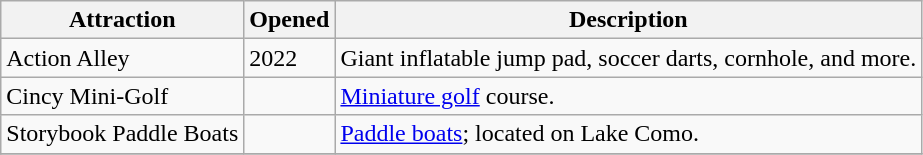<table class=wikitable>
<tr>
<th scope="col" style="min-width: 150px">Attraction</th>
<th>Opened</th>
<th>Description</th>
</tr>
<tr>
<td>Action Alley</td>
<td>2022</td>
<td>Giant inflatable jump pad, soccer darts, cornhole, and more.</td>
</tr>
<tr>
<td>Cincy Mini-Golf</td>
<td></td>
<td><a href='#'>Miniature golf</a> course.</td>
</tr>
<tr>
<td>Storybook Paddle Boats</td>
<td></td>
<td><a href='#'>Paddle boats</a>; located on Lake Como.</td>
</tr>
<tr>
</tr>
</table>
